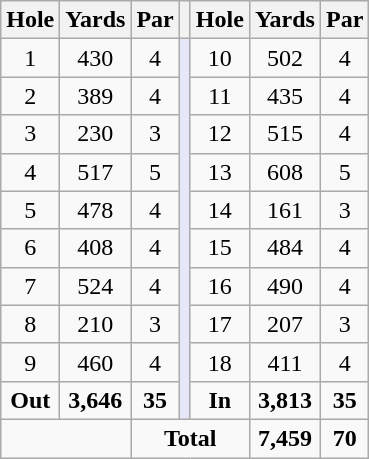<table class="wikitable" style="text-align:center; font-size:100%;">
<tr>
<th>Hole</th>
<th>Yards</th>
<th>Par</th>
<th></th>
<th>Hole</th>
<th>Yards</th>
<th>Par</th>
</tr>
<tr>
<td>1</td>
<td>430</td>
<td>4</td>
<td rowspan=10 style="background:#E6E8FA;"></td>
<td>10</td>
<td>502</td>
<td>4</td>
</tr>
<tr>
<td>2</td>
<td>389</td>
<td>4</td>
<td>11</td>
<td>435</td>
<td>4</td>
</tr>
<tr>
<td>3</td>
<td>230</td>
<td>3</td>
<td>12</td>
<td>515</td>
<td>4</td>
</tr>
<tr>
<td>4</td>
<td>517</td>
<td>5</td>
<td>13</td>
<td>608</td>
<td>5</td>
</tr>
<tr>
<td>5</td>
<td>478</td>
<td>4</td>
<td>14</td>
<td>161</td>
<td>3</td>
</tr>
<tr>
<td>6</td>
<td>408</td>
<td>4</td>
<td>15</td>
<td>484</td>
<td>4</td>
</tr>
<tr>
<td>7</td>
<td>524</td>
<td>4</td>
<td>16</td>
<td>490</td>
<td>4</td>
</tr>
<tr>
<td>8</td>
<td>210</td>
<td>3</td>
<td>17</td>
<td>207</td>
<td>3</td>
</tr>
<tr>
<td>9</td>
<td>460</td>
<td>4</td>
<td>18</td>
<td>411</td>
<td>4</td>
</tr>
<tr>
<td><strong>Out</strong></td>
<td><strong>3,646</strong></td>
<td><strong>35</strong></td>
<td><strong>In</strong></td>
<td><strong>3,813</strong></td>
<td><strong>35</strong></td>
</tr>
<tr>
<td colspan=2 align=left></td>
<td colspan=3><strong>Total</strong></td>
<td><strong>7,459</strong></td>
<td><strong>70</strong></td>
</tr>
</table>
